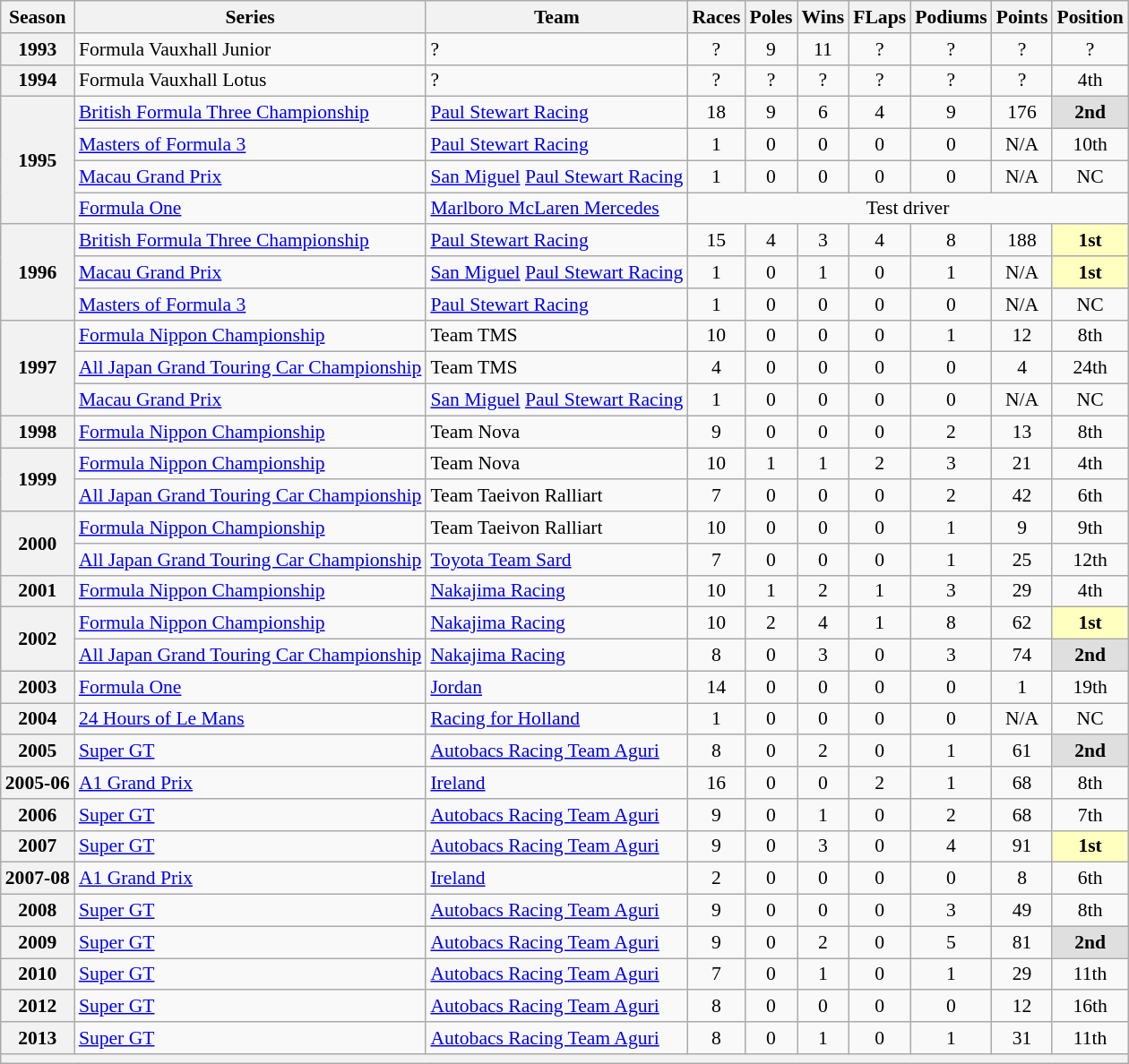<table class="wikitable" style="font-size: 90%; text-align:center">
<tr>
<th>Season</th>
<th>Series</th>
<th>Team</th>
<th>Races</th>
<th>Poles</th>
<th>Wins</th>
<th>FLaps</th>
<th>Podiums</th>
<th>Points</th>
<th>Position</th>
</tr>
<tr>
<th>1993</th>
<td align=left nowrap>Formula Vauxhall Junior</td>
<td align=left nowrap>?</td>
<td>?</td>
<td>9</td>
<td>11</td>
<td>?</td>
<td>?</td>
<td>?</td>
<td>?</td>
</tr>
<tr>
<th>1994</th>
<td align=left nowrap>Formula Vauxhall Lotus</td>
<td align=left nowrap>?</td>
<td>?</td>
<td>?</td>
<td>?</td>
<td>?</td>
<td>?</td>
<td>?</td>
<td>4th</td>
</tr>
<tr>
<th rowspan=4>1995</th>
<td align=left><a href='#'>British Formula Three Championship</a></td>
<td align=left><a href='#'>Paul Stewart Racing</a></td>
<td>18</td>
<td>9</td>
<td>6</td>
<td>4</td>
<td>9</td>
<td>176</td>
<td style="background:#DFDFDF;"><strong>2nd</strong></td>
</tr>
<tr>
<td align=left><a href='#'>Masters of Formula 3</a></td>
<td align=left><a href='#'>Paul Stewart Racing</a></td>
<td>1</td>
<td>0</td>
<td>0</td>
<td>0</td>
<td>0</td>
<td>N/A</td>
<td>10th</td>
</tr>
<tr>
<td align=left><a href='#'>Macau Grand Prix</a></td>
<td align=left><a href='#'>San Miguel</a> <a href='#'>Paul Stewart Racing</a></td>
<td>1</td>
<td>0</td>
<td>0</td>
<td>0</td>
<td>0</td>
<td>N/A</td>
<td>NC</td>
</tr>
<tr>
<td align=left><a href='#'>Formula One</a></td>
<td align=left><a href='#'>Marlboro McLaren Mercedes</a></td>
<td colspan="7">Test driver</td>
</tr>
<tr>
<th rowspan=3>1996</th>
<td align=left><a href='#'>British Formula Three Championship</a></td>
<td align=left><a href='#'>Paul Stewart Racing</a></td>
<td>15</td>
<td>4</td>
<td>3</td>
<td>4</td>
<td>8</td>
<td>188</td>
<td style="background:#FFFFBF;"><strong>1st</strong></td>
</tr>
<tr>
<td align=left><a href='#'>Macau Grand Prix</a></td>
<td align=left><a href='#'>San Miguel</a> <a href='#'>Paul Stewart Racing</a></td>
<td>1</td>
<td>0</td>
<td>1</td>
<td>0</td>
<td>1</td>
<td>N/A</td>
<td style="background:#FFFFBF;"><strong>1st</strong></td>
</tr>
<tr>
<td align=left><a href='#'>Masters of Formula 3</a></td>
<td align=left><a href='#'>Paul Stewart Racing</a></td>
<td>1</td>
<td>0</td>
<td>0</td>
<td>0</td>
<td>0</td>
<td>N/A</td>
<td>NC</td>
</tr>
<tr>
<th rowspan=3>1997</th>
<td align=left><a href='#'>Formula Nippon Championship</a></td>
<td align=left>Team TMS</td>
<td>10</td>
<td>0</td>
<td>0</td>
<td>0</td>
<td>1</td>
<td>12</td>
<td>8th</td>
</tr>
<tr>
<td align=left><a href='#'>All Japan Grand Touring Car Championship</a></td>
<td align=left>Team TMS</td>
<td>4</td>
<td>0</td>
<td>0</td>
<td>0</td>
<td>0</td>
<td>4</td>
<td>24th</td>
</tr>
<tr>
<td align=left><a href='#'>Macau Grand Prix</a></td>
<td align=left><a href='#'>San Miguel</a> <a href='#'>Paul Stewart Racing</a></td>
<td>1</td>
<td>0</td>
<td>0</td>
<td>0</td>
<td>0</td>
<td>N/A</td>
<td>NC</td>
</tr>
<tr>
<th rowspan=1>1998</th>
<td align=left><a href='#'>Formula Nippon Championship</a></td>
<td align=left>Team Nova</td>
<td>9</td>
<td>0</td>
<td>0</td>
<td>0</td>
<td>2</td>
<td>13</td>
<td>8th</td>
</tr>
<tr>
<th rowspan=2>1999</th>
<td align=left><a href='#'>Formula Nippon Championship</a></td>
<td align=left>Team Nova</td>
<td>10</td>
<td>1</td>
<td>1</td>
<td>2</td>
<td>3</td>
<td>21</td>
<td>4th</td>
</tr>
<tr>
<td align=left><a href='#'>All Japan Grand Touring Car Championship</a></td>
<td align=left>Team Taeivon Ralliart</td>
<td>7</td>
<td>0</td>
<td>0</td>
<td>0</td>
<td>2</td>
<td>42</td>
<td>6th</td>
</tr>
<tr>
<th rowspan=2>2000</th>
<td align=left><a href='#'>Formula Nippon Championship</a></td>
<td align=left>Team Taeivon Ralliart</td>
<td>10</td>
<td>0</td>
<td>0</td>
<td>0</td>
<td>1</td>
<td>9</td>
<td>9th</td>
</tr>
<tr>
<td align=left><a href='#'>All Japan Grand Touring Car Championship</a></td>
<td align=left><a href='#'>Toyota Team Sard</a></td>
<td>7</td>
<td>0</td>
<td>0</td>
<td>0</td>
<td>1</td>
<td>25</td>
<td>12th</td>
</tr>
<tr>
<th rowspan=1>2001</th>
<td align=left><a href='#'>Formula Nippon Championship</a></td>
<td align=left><a href='#'>Nakajima Racing</a></td>
<td>10</td>
<td>1</td>
<td>2</td>
<td>1</td>
<td>3</td>
<td>29</td>
<td>4th</td>
</tr>
<tr>
<th rowspan=2>2002</th>
<td align=left><a href='#'>Formula Nippon Championship</a></td>
<td align=left><a href='#'>Nakajima Racing</a></td>
<td>10</td>
<td>2</td>
<td>4</td>
<td>1</td>
<td>8</td>
<td>62</td>
<td style="background:#FFFFBF;"><strong>1st</strong></td>
</tr>
<tr>
<td align=left><a href='#'>All Japan Grand Touring Car Championship</a></td>
<td align=left><a href='#'>Nakajima Racing</a></td>
<td>8</td>
<td>0</td>
<td>3</td>
<td>0</td>
<td>3</td>
<td>74</td>
<td style="background:#DFDFDF;"><strong>2nd</strong></td>
</tr>
<tr>
<th rowspan=1>2003</th>
<td align=left><a href='#'>Formula One</a></td>
<td align=left><a href='#'>Jordan</a></td>
<td>14</td>
<td>0</td>
<td>0</td>
<td>0</td>
<td>0</td>
<td>1</td>
<td>19th</td>
</tr>
<tr>
<th rowspan=1>2004</th>
<td align=left><a href='#'>24 Hours of Le Mans</a></td>
<td align=left><a href='#'>Racing for Holland</a></td>
<td>1</td>
<td>0</td>
<td>0</td>
<td>0</td>
<td>0</td>
<td>N/A</td>
<td>NC</td>
</tr>
<tr>
<th rowspan=1>2005</th>
<td align=left><a href='#'>Super GT</a></td>
<td align=left><a href='#'>Autobacs Racing Team Aguri</a></td>
<td>8</td>
<td>0</td>
<td>2</td>
<td>0</td>
<td>1</td>
<td>61</td>
<td style="background:#DFDFDF;"><strong>2nd</strong></td>
</tr>
<tr>
<th rowspan=1>2005-06</th>
<td align=left><a href='#'>A1 Grand Prix</a></td>
<td align=left><a href='#'>Ireland</a></td>
<td>16</td>
<td>0</td>
<td>0</td>
<td>2</td>
<td>1</td>
<td>68</td>
<td>8th</td>
</tr>
<tr>
<th rowspan=1>2006</th>
<td align=left><a href='#'>Super GT</a></td>
<td align=left><a href='#'>Autobacs Racing Team Aguri</a></td>
<td>9</td>
<td>0</td>
<td>1</td>
<td>0</td>
<td>2</td>
<td>68</td>
<td>7th</td>
</tr>
<tr>
<th rowspan=1>2007</th>
<td align=left><a href='#'>Super GT</a></td>
<td align=left><a href='#'>Autobacs Racing Team Aguri</a></td>
<td>9</td>
<td>0</td>
<td>3</td>
<td>0</td>
<td>4</td>
<td>91</td>
<td style="background:#FFFFBF;"><strong>1st</strong></td>
</tr>
<tr>
<th rowspan=1>2007-08</th>
<td align=left><a href='#'>A1 Grand Prix</a></td>
<td align=left><a href='#'>Ireland</a></td>
<td>2</td>
<td>0</td>
<td>0</td>
<td>0</td>
<td>0</td>
<td>8</td>
<td>6th</td>
</tr>
<tr>
<th rowspan=1>2008</th>
<td align=left><a href='#'>Super GT</a></td>
<td align=left><a href='#'>Autobacs Racing Team Aguri</a></td>
<td>9</td>
<td>0</td>
<td>0</td>
<td>0</td>
<td>3</td>
<td>49</td>
<td>8th</td>
</tr>
<tr>
<th rowspan=1>2009</th>
<td align=left><a href='#'>Super GT</a></td>
<td align=left><a href='#'>Autobacs Racing Team Aguri</a></td>
<td>9</td>
<td>0</td>
<td>2</td>
<td>0</td>
<td>5</td>
<td>81</td>
<td style="background:#DFDFDF;"><strong>2nd</strong></td>
</tr>
<tr>
<th rowspan=1>2010</th>
<td align=left><a href='#'>Super GT</a></td>
<td align=left><a href='#'>Autobacs Racing Team Aguri</a></td>
<td>7</td>
<td>0</td>
<td>1</td>
<td>0</td>
<td>1</td>
<td>29</td>
<td>11th</td>
</tr>
<tr>
<th rowspan=1>2012</th>
<td align=left><a href='#'>Super GT</a></td>
<td align=left><a href='#'>Autobacs Racing Team Aguri</a></td>
<td>8</td>
<td>0</td>
<td>0</td>
<td>0</td>
<td>0</td>
<td>12</td>
<td>16th</td>
</tr>
<tr>
<th rowspan=1>2013</th>
<td align=left><a href='#'>Super GT</a></td>
<td align=left><a href='#'>Autobacs Racing Team Aguri</a></td>
<td>8</td>
<td>0</td>
<td>1</td>
<td>0</td>
<td>1</td>
<td>31</td>
<td>11th</td>
</tr>
<tr>
<th colspan="10"></th>
</tr>
</table>
